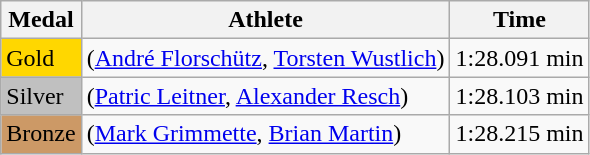<table class="wikitable">
<tr>
<th>Medal</th>
<th>Athlete</th>
<th>Time</th>
</tr>
<tr>
<td bgcolor="gold">Gold</td>
<td> (<a href='#'>André Florschütz</a>, <a href='#'>Torsten Wustlich</a>)</td>
<td>1:28.091 min</td>
</tr>
<tr>
<td bgcolor="silver">Silver</td>
<td> (<a href='#'>Patric Leitner</a>, <a href='#'>Alexander Resch</a>)</td>
<td>1:28.103 min</td>
</tr>
<tr>
<td bgcolor="CC9966">Bronze</td>
<td> (<a href='#'>Mark Grimmette</a>, <a href='#'>Brian Martin</a>)</td>
<td>1:28.215 min</td>
</tr>
</table>
